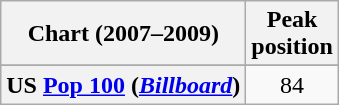<table class="wikitable sortable plainrowheaders" style="text-align:center">
<tr>
<th>Chart (2007–2009)</th>
<th>Peak<br>position</th>
</tr>
<tr>
</tr>
<tr>
</tr>
<tr>
</tr>
<tr>
</tr>
<tr>
</tr>
<tr>
</tr>
<tr>
<th scope="row">US <a href='#'>Pop 100</a> (<em><a href='#'>Billboard</a></em>)</th>
<td>84</td>
</tr>
</table>
